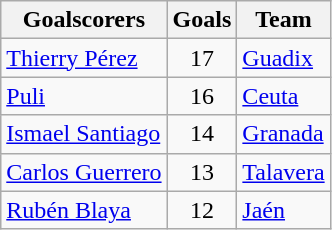<table class="wikitable sortable">
<tr>
<th>Goalscorers</th>
<th>Goals</th>
<th>Team</th>
</tr>
<tr>
<td> <a href='#'>Thierry Pérez</a></td>
<td align=center>17</td>
<td><a href='#'>Guadix</a></td>
</tr>
<tr>
<td> <a href='#'>Puli</a></td>
<td align=center>16</td>
<td><a href='#'>Ceuta</a></td>
</tr>
<tr>
<td> <a href='#'>Ismael Santiago</a></td>
<td align=center>14</td>
<td><a href='#'>Granada</a></td>
</tr>
<tr>
<td> <a href='#'>Carlos Guerrero</a></td>
<td align=center>13</td>
<td><a href='#'>Talavera</a></td>
</tr>
<tr>
<td> <a href='#'>Rubén Blaya</a></td>
<td align=center>12</td>
<td><a href='#'>Jaén</a></td>
</tr>
</table>
